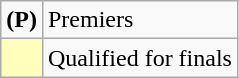<table class=wikitable>
<tr>
<td><strong>(P)</strong></td>
<td>Premiers</td>
</tr>
<tr>
<td bgcolor=FFFFBB></td>
<td>Qualified for finals</td>
</tr>
</table>
